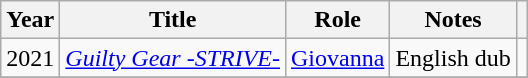<table class="wikitable sortable">
<tr>
<th>Year</th>
<th>Title</th>
<th>Role</th>
<th>Notes</th>
<th scope="col" class="unsortable"></th>
</tr>
<tr>
<td>2021</td>
<td><em><a href='#'>Guilty Gear -STRIVE-</a></em></td>
<td><a href='#'>Giovanna</a></td>
<td>English dub</td>
<td></td>
</tr>
<tr>
</tr>
</table>
